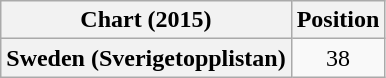<table class="wikitable plainrowheaders" style="text-align:center;">
<tr>
<th>Chart (2015)</th>
<th>Position</th>
</tr>
<tr>
<th scope="row">Sweden (Sverigetopplistan)</th>
<td>38</td>
</tr>
</table>
